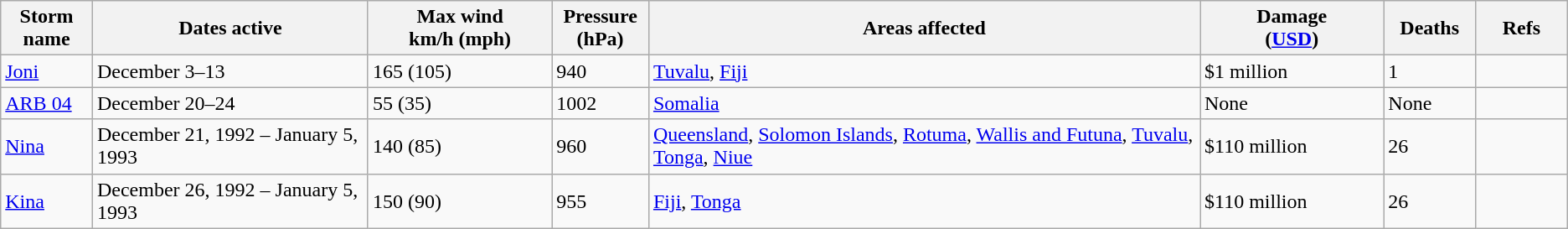<table class="wikitable sortable">
<tr>
<th width="5%">Storm name</th>
<th width="15%">Dates active</th>
<th width="10%">Max wind<br>km/h (mph)</th>
<th width="5%">Pressure<br>(hPa)</th>
<th width="30%">Areas affected</th>
<th width="10%">Damage<br>(<a href='#'>USD</a>)</th>
<th width="5%">Deaths</th>
<th width="5%">Refs</th>
</tr>
<tr>
<td><a href='#'>Joni</a></td>
<td>December 3–13</td>
<td>165 (105)</td>
<td>940</td>
<td><a href='#'>Tuvalu</a>, <a href='#'>Fiji</a></td>
<td>$1 million</td>
<td>1</td>
<td></td>
</tr>
<tr>
<td><a href='#'>ARB 04</a></td>
<td>December 20–24</td>
<td>55 (35)</td>
<td>1002</td>
<td><a href='#'>Somalia</a></td>
<td>None</td>
<td>None</td>
<td></td>
</tr>
<tr>
<td><a href='#'>Nina</a></td>
<td>December 21, 1992 – January 5, 1993</td>
<td>140 (85)</td>
<td>960</td>
<td><a href='#'>Queensland</a>, <a href='#'>Solomon Islands</a>, <a href='#'>Rotuma</a>, <a href='#'>Wallis and Futuna</a>, <a href='#'>Tuvalu</a>, <a href='#'>Tonga</a>, <a href='#'>Niue</a></td>
<td>$110 million</td>
<td>26</td>
<td></td>
</tr>
<tr>
<td><a href='#'>Kina</a></td>
<td>December 26, 1992 – January 5, 1993</td>
<td>150 (90)</td>
<td>955</td>
<td><a href='#'>Fiji</a>, <a href='#'>Tonga</a></td>
<td>$110 million</td>
<td>26</td>
<td></td>
</tr>
</table>
